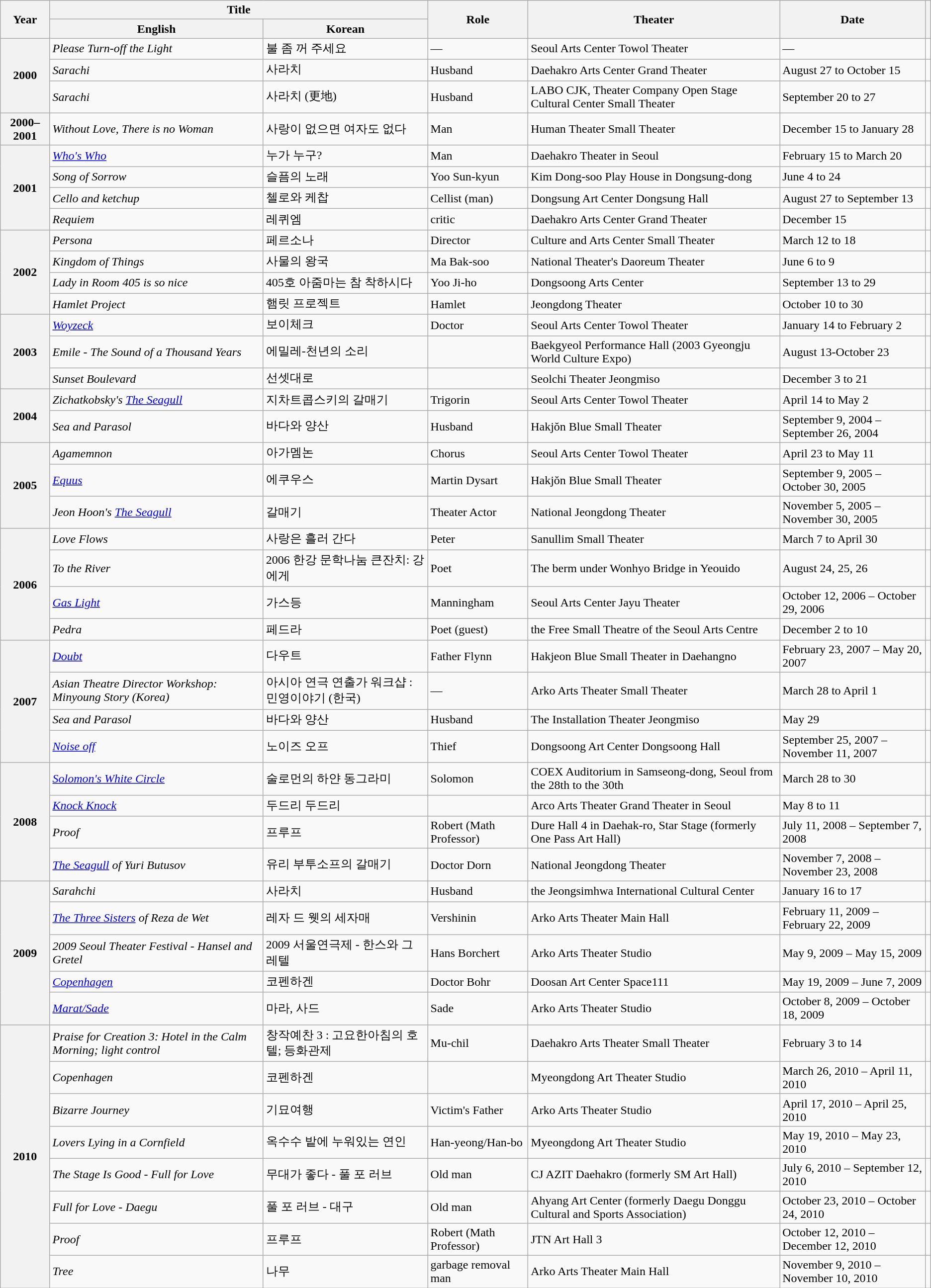<table class="wikitable sortable plainrowheaders">
<tr>
<th rowspan="2" scope="col">Year</th>
<th colspan="2" scope="col">Title</th>
<th rowspan="2" scope="col">Role</th>
<th rowspan="2" scope="col">Theater</th>
<th rowspan="2" scope="col" class="sortable">Date</th>
<th rowspan="2" scope="col" class="unsortable"></th>
</tr>
<tr>
<th>English</th>
<th>Korean</th>
</tr>
<tr>
<th rowspan="3" scope="row">2000</th>
<td><em>Please Turn-off the Light</em></td>
<td>불 좀 꺼 주세요</td>
<td>—</td>
<td>Seoul Arts Center Towol Theater</td>
<td>—</td>
<td></td>
</tr>
<tr>
<td><em>Sarachi</em></td>
<td>사라치</td>
<td>Husband</td>
<td>Daehakro Arts Center Grand Theater</td>
<td>August 27 to October 15</td>
<td></td>
</tr>
<tr>
<td><em>Sarachi</em></td>
<td>사라치 (更地)</td>
<td>Husband</td>
<td>LABO CJK, Theater Company Open Stage Cultural Center Small Theater</td>
<td>September 20 to 27</td>
<td></td>
</tr>
<tr>
<th scope="row">2000–2001</th>
<td><em>Without Love, There is no Woman</em></td>
<td>사랑이 없으면 여자도 없다</td>
<td>Man</td>
<td>Human Theater Small Theater</td>
<td>December 15 to January 28</td>
<td></td>
</tr>
<tr>
<th rowspan="4" scope="row">2001</th>
<td><em><a href='#'>Who's Who</a></em></td>
<td>누가 누구?</td>
<td>Man</td>
<td>Daehakro Theater in Seoul</td>
<td>February 15 to March 20</td>
<td></td>
</tr>
<tr>
<td><em>Song of Sorrow</em></td>
<td>슬픔의 노래</td>
<td>Yoo Sun-kyun</td>
<td>Kim Dong-soo Play House in Dongsung-dong</td>
<td>June 4 to 24</td>
<td></td>
</tr>
<tr>
<td><em>Cello and ketchup</em></td>
<td>첼로와 케찹</td>
<td>Cellist (man)</td>
<td>Dongsung Art Center Dongsung Hall</td>
<td>August 27 to September 13</td>
<td></td>
</tr>
<tr>
<td><em>Requiem</em></td>
<td>레퀴엠</td>
<td>critic</td>
<td>Daehakro Arts Center Grand Theater</td>
<td>December 15</td>
<td></td>
</tr>
<tr>
<th rowspan="4" scope="row">2002</th>
<td><em>Persona</em></td>
<td>페르소나</td>
<td>Director</td>
<td>Culture and Arts Center Small Theater</td>
<td>March 12 to 18</td>
<td></td>
</tr>
<tr>
<td><em>Kingdom of Things</em></td>
<td>사물의 왕국</td>
<td>Ma Bak-soo</td>
<td>National Theater's Daoreum Theater</td>
<td>June 6 to 9</td>
<td></td>
</tr>
<tr>
<td><em>Lady in Room 405 is so nice</em></td>
<td>405호 아줌마는 참 착하시다</td>
<td>Yoo Ji-ho</td>
<td>Dongsoong Arts Center</td>
<td>September 13 to 29</td>
<td></td>
</tr>
<tr>
<td><em>Hamlet Project</em></td>
<td>햄릿 프로젝트</td>
<td>Hamlet</td>
<td>Jeongdong Theater</td>
<td>October 10 to 30</td>
<td></td>
</tr>
<tr>
<th rowspan="3" scope="row">2003</th>
<td><em><a href='#'>Woyzeck</a></em></td>
<td>보이체크</td>
<td>Doctor</td>
<td>Seoul Arts Center Towol Theater</td>
<td>January 14 to February 2</td>
<td></td>
</tr>
<tr>
<td><em>Emile - The Sound of a Thousand Years</em></td>
<td>에밀레-천년의 소리</td>
<td></td>
<td>Baekgyeol Performance Hall (2003 Gyeongju World Culture Expo)</td>
<td>August 13-October 23</td>
<td></td>
</tr>
<tr>
<td><em>Sunset Boulevard</em></td>
<td>선셋대로</td>
<td></td>
<td>Seolchi Theater Jeongmiso</td>
<td>December 3 to 21</td>
<td></td>
</tr>
<tr>
<th rowspan="2" scope="row">2004</th>
<td><em>Zichatkobsky's <a href='#'>The Seagull</a></em></td>
<td>지차트콥스키의 갈매기</td>
<td>Trigorin</td>
<td>Seoul Arts Center Towol Theater</td>
<td>April 14 to May 2</td>
<td></td>
</tr>
<tr>
<td><em>Sea and Parasol</em></td>
<td>바다와 양산</td>
<td>Husband</td>
<td>Hakjŏn Blue Small Theater</td>
<td>September 9, 2004 – September 26, 2004</td>
<td></td>
</tr>
<tr>
<th rowspan="3" scope="row">2005</th>
<td><em>Agamemnon</em></td>
<td>아가멤논</td>
<td>Chorus</td>
<td>Seoul Arts Center Towol Theater</td>
<td>April 23 to May 11</td>
<td></td>
</tr>
<tr>
<td><a href='#'><em>Equus</em></a></td>
<td>에쿠우스</td>
<td>Martin Dysart</td>
<td>Hakjŏn Blue Small Theater</td>
<td>September 9, 2005 – October 30, 2005</td>
<td></td>
</tr>
<tr>
<td><em>Jeon Hoon's <a href='#'>The Seagull</a></em></td>
<td>갈매기</td>
<td>Theater Actor</td>
<td>National Jeongdong Theater</td>
<td>November 5, 2005 – November 30, 2005</td>
<td></td>
</tr>
<tr>
<th rowspan="4" scope="row">2006</th>
<td><em>Love Flows</em></td>
<td>사랑은 흘러 간다</td>
<td>Peter</td>
<td>Sanullim Small Theater</td>
<td>March 7 to April 30</td>
<td></td>
</tr>
<tr>
<td><em>To the River</em></td>
<td>2006 한강 문학나눔 큰잔치: 강에게</td>
<td>Poet</td>
<td>The berm under Wonhyo Bridge in Yeouido</td>
<td>August 24, 25, 26</td>
<td></td>
</tr>
<tr>
<td><em><a href='#'>Gas Light</a></em></td>
<td>가스등</td>
<td>Manningham</td>
<td>Seoul Arts Center Jayu Theater</td>
<td>October 12, 2006 – October 29, 2006</td>
<td></td>
</tr>
<tr>
<td><em>Pedra</em></td>
<td>페드라</td>
<td>Poet (guest)</td>
<td>the Free Small Theatre of the Seoul Arts Centre</td>
<td>December 2 to 10</td>
<td></td>
</tr>
<tr>
<th rowspan="4" scope="row">2007</th>
<td><em><a href='#'>Doubt</a></em></td>
<td>다우트</td>
<td>Father Flynn</td>
<td>Hakjeon Blue Small Theater in Daehangno</td>
<td>February 23, 2007 – May 20, 2007</td>
<td></td>
</tr>
<tr>
<td><em>Asian Theatre Director Workshop: Minyoung Story (Korea)</em></td>
<td>아시아 연극 연출가 워크샵 : 민영이야기 (한국)</td>
<td>—</td>
<td>Arko Arts Theater Small Theater</td>
<td>March 28 to April 1</td>
<td></td>
</tr>
<tr>
<td><em>Sea and Parasol</em></td>
<td>바다와 양산</td>
<td>Husband</td>
<td>The Installation Theater Jeongmiso</td>
<td>May 29</td>
<td></td>
</tr>
<tr>
<td><em><a href='#'>Noise off</a></em></td>
<td>노이즈 오프</td>
<td>Thief</td>
<td>Dongsoong Art Center Dongsoong Hall</td>
<td>September 25, 2007 – November 11, 2007</td>
<td></td>
</tr>
<tr>
<th rowspan="4" scope="row">2008</th>
<td><em><a href='#'>Solomon's White Circle</a></em></td>
<td>술로먼의 하얀 동그라미</td>
<td>Solomon</td>
<td>COEX Auditorium in Samseong-dong, Seoul from the 28th to the 30th</td>
<td>March 28 to 30</td>
<td></td>
</tr>
<tr>
<td><em><a href='#'>Knock Knock</a></em></td>
<td>두드리 두드리</td>
<td></td>
<td>Arco Arts Theater Grand Theater in Seoul</td>
<td>May 8 to 11</td>
<td></td>
</tr>
<tr>
<td><em>Proof</em></td>
<td>프루프</td>
<td>Robert (Math Professor)</td>
<td>Dure Hall 4 in Daehak-ro, Star Stage (formerly One Pass Art Hall)</td>
<td>July 11, 2008 – September 7, 2008</td>
<td></td>
</tr>
<tr>
<td><em><a href='#'>The Seagull</a> of Yuri Butusov</em></td>
<td>유리 부투소프의 갈매기</td>
<td>Doctor Dorn</td>
<td>National Jeongdong Theater</td>
<td>November 7, 2008 – November 23, 2008</td>
<td></td>
</tr>
<tr>
<th rowspan="5" scope="row">2009</th>
<td><em>Sarahchi</em></td>
<td>사라치</td>
<td>Husband</td>
<td>the Jeongsimhwa International Cultural Center</td>
<td>January 16 to 17</td>
<td></td>
</tr>
<tr>
<td><a href='#'><em>The Three Sisters</em></a> <em>of Reza de Wet</em></td>
<td>레자 드 웻의 세자매</td>
<td>Vershinin</td>
<td>Arko Arts Theater Main Hall</td>
<td>February 11, 2009 – February 22, 2009</td>
<td></td>
</tr>
<tr>
<td><em>2009 Seoul Theater Festival - Hansel and Gretel</em></td>
<td>2009 서울연극제 - 한스와 그레텔</td>
<td>Hans Borchert</td>
<td>Arko Arts Theater Studio</td>
<td>May 9, 2009 – May 15, 2009</td>
<td></td>
</tr>
<tr>
<td><a href='#'><em>Copenhagen</em></a></td>
<td>코펜하겐</td>
<td>Doctor Bohr</td>
<td>Doosan Art Center Space111</td>
<td>May 19, 2009 – June 7, 2009</td>
<td></td>
</tr>
<tr>
<td><em><a href='#'>Marat/Sade</a></em></td>
<td>마라, 사드</td>
<td>Sade</td>
<td>Arko Arts Theater Studio</td>
<td>October 8, 2009 – October 18, 2009</td>
<td></td>
</tr>
<tr>
<th rowspan="8" scope="row">2010</th>
<td><em>Praise for Creation 3: Hotel in the Calm Morning; light control</em></td>
<td>창작예찬 3 : 고요한아침의 호텔; 등화관제</td>
<td>Mu-chil</td>
<td>Daehakro Arts Theater Small Theater</td>
<td>February 3 to 14</td>
<td></td>
</tr>
<tr>
<td><em>Copenhagen</em></td>
<td>코펜하겐</td>
<td></td>
<td>Myeongdong Art Theater Studio</td>
<td>March 26, 2010 – April 11, 2010</td>
<td></td>
</tr>
<tr>
<td><em>Bizarre Journey</em></td>
<td>기묘여행</td>
<td>Victim's Father</td>
<td>Arko Arts Theater Studio</td>
<td>April 17, 2010 – April 25, 2010</td>
<td></td>
</tr>
<tr>
<td><em>Lovers Lying in a Cornfield</em></td>
<td>옥수수 밭에 누워있는 연인</td>
<td>Han-yeong/Han-bo</td>
<td>Myeongdong Art Theater Studio</td>
<td>May 19, 2010 – May 23, 2010</td>
<td></td>
</tr>
<tr>
<td><em>The Stage Is Good - Full for Love</em></td>
<td>무대가 좋다 - 풀 포 러브</td>
<td>Old man</td>
<td>CJ AZIT Daehakro (formerly SM Art Hall)</td>
<td>July 6, 2010 – September 12, 2010</td>
<td></td>
</tr>
<tr>
<td><em>Full for Love - Daegu</em></td>
<td>풀 포 러브 - 대구</td>
<td>Old man</td>
<td>Ahyang Art Center (formerly Daegu Donggu Cultural and Sports Association)</td>
<td>October 23, 2010 – October 24, 2010</td>
<td></td>
</tr>
<tr>
<td><em>Proof</em></td>
<td>프루프</td>
<td>Robert (Math Professor)</td>
<td>JTN Art Hall 3</td>
<td>October 12, 2010 – December 12, 2010</td>
<td></td>
</tr>
<tr>
<td><em>Tree</em></td>
<td>나무</td>
<td>garbage removal man</td>
<td>Arko Arts Theater Main Hall</td>
<td>November 9, 2010 – November 10, 2010</td>
<td></td>
</tr>
</table>
